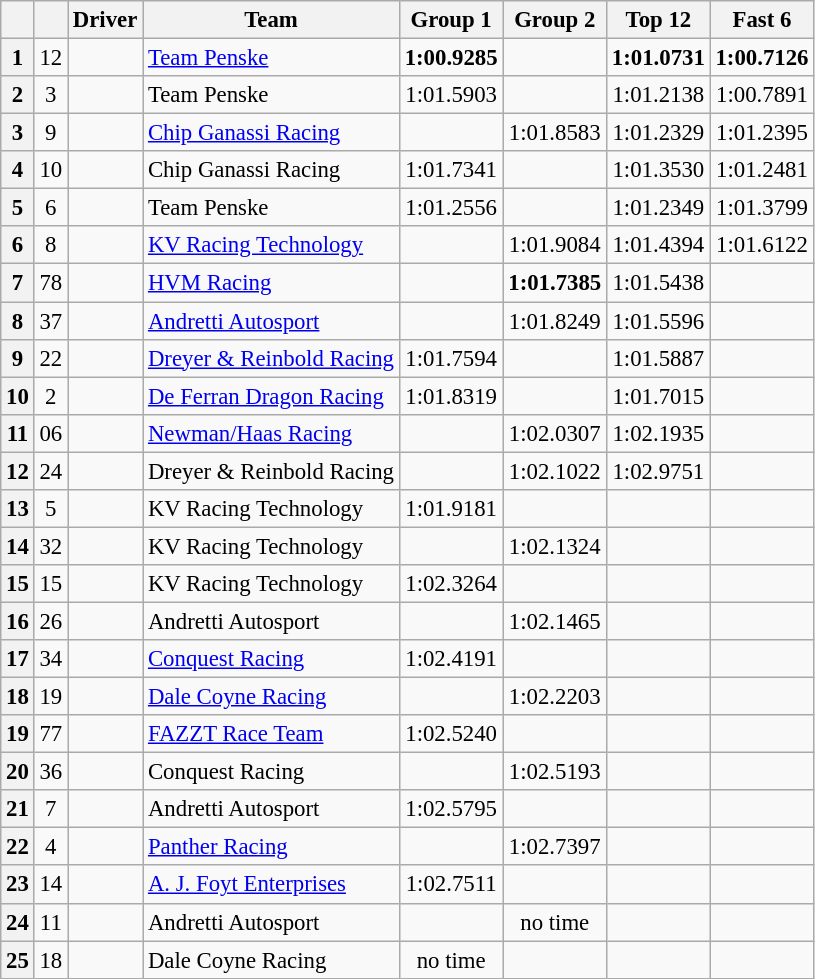<table class="wikitable sortable" style="font-size:95%">
<tr>
<th scope="col"></th>
<th scope="col"></th>
<th scope="col">Driver</th>
<th scope="col">Team</th>
<th scope="col">Group 1</th>
<th scope="col">Group 2</th>
<th scope="col">Top 12</th>
<th scope="col">Fast 6</th>
</tr>
<tr>
<th scope="row">1</th>
<td align="center">12</td>
<td></td>
<td><a href='#'>Team Penske</a></td>
<td align="center"><strong>1:00.9285</strong></td>
<td></td>
<td align="center"><strong>1:01.0731</strong></td>
<td align="center"><strong>1:00.7126</strong></td>
</tr>
<tr>
<th scope="row">2</th>
<td align="center">3</td>
<td></td>
<td>Team Penske</td>
<td align="center">1:01.5903</td>
<td></td>
<td align="center">1:01.2138</td>
<td align="center">1:00.7891</td>
</tr>
<tr>
<th scope="row">3</th>
<td align="center">9</td>
<td></td>
<td><a href='#'>Chip Ganassi Racing</a></td>
<td></td>
<td align="center">1:01.8583</td>
<td align="center">1:01.2329</td>
<td align="center">1:01.2395</td>
</tr>
<tr>
<th scope="row">4</th>
<td align="center">10</td>
<td></td>
<td>Chip Ganassi Racing</td>
<td align="center">1:01.7341</td>
<td></td>
<td align="center">1:01.3530</td>
<td align="center">1:01.2481</td>
</tr>
<tr>
<th scope="row">5</th>
<td align="center">6</td>
<td></td>
<td>Team Penske</td>
<td align="center">1:01.2556</td>
<td></td>
<td align="center">1:01.2349</td>
<td align="center">1:01.3799</td>
</tr>
<tr>
<th scope="row">6</th>
<td align="center">8</td>
<td></td>
<td><a href='#'>KV Racing Technology</a></td>
<td></td>
<td align="center">1:01.9084</td>
<td align="center">1:01.4394</td>
<td align="center">1:01.6122</td>
</tr>
<tr>
<th scope="row">7</th>
<td align="center">78</td>
<td></td>
<td><a href='#'>HVM Racing</a></td>
<td></td>
<td align="center"><strong>1:01.7385</strong></td>
<td align="center">1:01.5438</td>
<td></td>
</tr>
<tr>
<th scope="row">8</th>
<td align="center">37</td>
<td></td>
<td><a href='#'>Andretti Autosport</a></td>
<td></td>
<td align="center">1:01.8249</td>
<td align="center">1:01.5596</td>
<td></td>
</tr>
<tr>
<th scope="row">9</th>
<td align="center">22</td>
<td></td>
<td><a href='#'>Dreyer & Reinbold Racing</a></td>
<td align="center">1:01.7594</td>
<td></td>
<td align="center">1:01.5887</td>
<td></td>
</tr>
<tr>
<th scope="row">10</th>
<td align="center">2</td>
<td></td>
<td><a href='#'>De Ferran Dragon Racing</a></td>
<td align="center">1:01.8319</td>
<td></td>
<td align="center">1:01.7015</td>
<td></td>
</tr>
<tr>
<th scope="row">11</th>
<td align="center">06</td>
<td></td>
<td><a href='#'>Newman/Haas Racing</a></td>
<td></td>
<td align="center">1:02.0307</td>
<td align="center">1:02.1935</td>
<td></td>
</tr>
<tr>
<th scope="row">12</th>
<td align="center">24</td>
<td></td>
<td>Dreyer & Reinbold Racing</td>
<td></td>
<td align="center">1:02.1022</td>
<td align="center">1:02.9751</td>
<td></td>
</tr>
<tr>
<th scope="row">13</th>
<td align="center">5</td>
<td></td>
<td>KV Racing Technology</td>
<td align="center">1:01.9181</td>
<td></td>
<td></td>
<td></td>
</tr>
<tr>
<th scope="row">14</th>
<td align="center">32</td>
<td></td>
<td>KV Racing Technology</td>
<td></td>
<td align="center">1:02.1324</td>
<td></td>
<td></td>
</tr>
<tr>
<th scope="row">15</th>
<td align="center">15</td>
<td></td>
<td>KV Racing Technology</td>
<td align="center">1:02.3264</td>
<td></td>
<td></td>
<td></td>
</tr>
<tr>
<th scope="row">16</th>
<td align="center">26</td>
<td></td>
<td>Andretti Autosport</td>
<td></td>
<td align="center">1:02.1465</td>
<td></td>
<td></td>
</tr>
<tr>
<th scope="row">17</th>
<td align="center">34</td>
<td></td>
<td><a href='#'>Conquest Racing</a></td>
<td align="center">1:02.4191</td>
<td></td>
<td></td>
<td></td>
</tr>
<tr>
<th scope="row">18</th>
<td align="center">19</td>
<td></td>
<td><a href='#'>Dale Coyne Racing</a></td>
<td></td>
<td align="center">1:02.2203</td>
<td></td>
<td></td>
</tr>
<tr>
<th scope="row">19</th>
<td align="center">77</td>
<td></td>
<td><a href='#'>FAZZT Race Team</a></td>
<td align="center">1:02.5240</td>
<td></td>
<td></td>
<td></td>
</tr>
<tr>
<th scope="row">20</th>
<td align="center">36</td>
<td></td>
<td>Conquest Racing</td>
<td></td>
<td align="center">1:02.5193</td>
<td></td>
<td></td>
</tr>
<tr>
<th scope="row">21</th>
<td align="center">7</td>
<td></td>
<td>Andretti Autosport</td>
<td align="center">1:02.5795</td>
<td></td>
<td></td>
<td></td>
</tr>
<tr>
<th scope="row">22</th>
<td align="center">4</td>
<td></td>
<td><a href='#'>Panther Racing</a></td>
<td></td>
<td align="center">1:02.7397</td>
<td></td>
<td></td>
</tr>
<tr>
<th scope="row">23</th>
<td align="center">14</td>
<td></td>
<td><a href='#'>A. J. Foyt Enterprises</a></td>
<td align="center">1:02.7511</td>
<td></td>
<td></td>
<td></td>
</tr>
<tr>
<th scope="row">24</th>
<td align="center">11</td>
<td></td>
<td>Andretti Autosport</td>
<td></td>
<td align="center">no time</td>
<td></td>
<td></td>
</tr>
<tr>
<th scope="row">25</th>
<td align="center">18</td>
<td></td>
<td>Dale Coyne Racing</td>
<td align="center">no time</td>
<td></td>
<td></td>
<td></td>
</tr>
</table>
